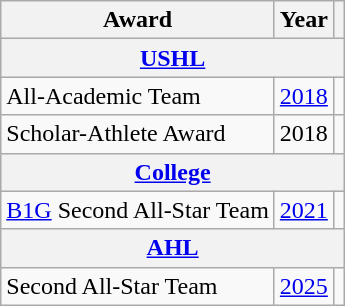<table class="wikitable">
<tr>
<th>Award</th>
<th>Year</th>
<th></th>
</tr>
<tr ALIGN="center" bgcolor="#e0e0e0">
<th colspan="3"><a href='#'>USHL</a></th>
</tr>
<tr>
<td>All-Academic Team</td>
<td><a href='#'>2018</a></td>
<td></td>
</tr>
<tr>
<td>Scholar-Athlete Award</td>
<td>2018</td>
<td></td>
</tr>
<tr ALIGN="center" bgcolor="#e0e0e0">
<th colspan="3"><a href='#'>College</a></th>
</tr>
<tr>
<td><a href='#'>B1G</a> Second All-Star Team</td>
<td><a href='#'>2021</a></td>
<td></td>
</tr>
<tr>
<th colspan="3"><a href='#'>AHL</a></th>
</tr>
<tr>
<td>Second All-Star Team</td>
<td><a href='#'>2025</a></td>
<td></td>
</tr>
</table>
